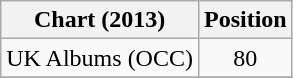<table class="wikitable">
<tr>
<th>Chart (2013)</th>
<th>Position</th>
</tr>
<tr>
<td>UK Albums (OCC)</td>
<td align="center">80</td>
</tr>
<tr>
</tr>
</table>
